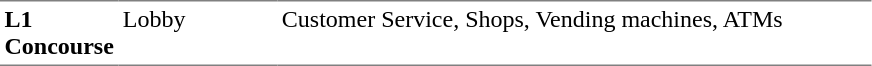<table table border=0 cellspacing=0 cellpadding=3>
<tr>
<td style="border-bottom:solid 1px gray; border-top:solid 1px gray;" valign=top width=50><strong>L1<br>Concourse</strong></td>
<td style="border-bottom:solid 1px gray; border-top:solid 1px gray;" valign=top width=100>Lobby</td>
<td style="border-bottom:solid 1px gray; border-top:solid 1px gray;" valign=top width=390>Customer Service, Shops, Vending machines, ATMs</td>
</tr>
</table>
